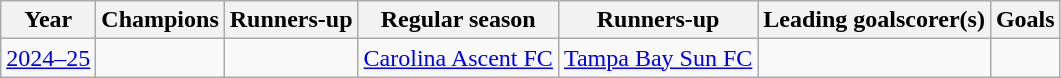<table class="wikitable">
<tr>
<th>Year</th>
<th>Champions</th>
<th>Runners-up</th>
<th>Regular season</th>
<th>Runners-up</th>
<th>Leading goalscorer(s)</th>
<th>Goals</th>
</tr>
<tr>
<td align=center><a href='#'>2024–25</a></td>
<td></td>
<td></td>
<td><a href='#'>Carolina Ascent FC</a></td>
<td><a href='#'>Tampa Bay Sun FC</a></td>
<td></td>
<td></td>
</tr>
</table>
